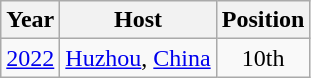<table class="wikitable" style="text-align: center;">
<tr>
<th>Year</th>
<th>Host</th>
<th>Position</th>
</tr>
<tr>
<td><a href='#'>2022</a></td>
<td> <a href='#'>Huzhou</a>, <a href='#'>China</a></td>
<td>10th</td>
</tr>
</table>
